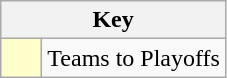<table class="wikitable" style="text-align: center;">
<tr>
<th colspan=2>Key</th>
</tr>
<tr>
<td style="background:#ffffcc; width:20px;"></td>
<td align=left>Teams to Playoffs</td>
</tr>
</table>
